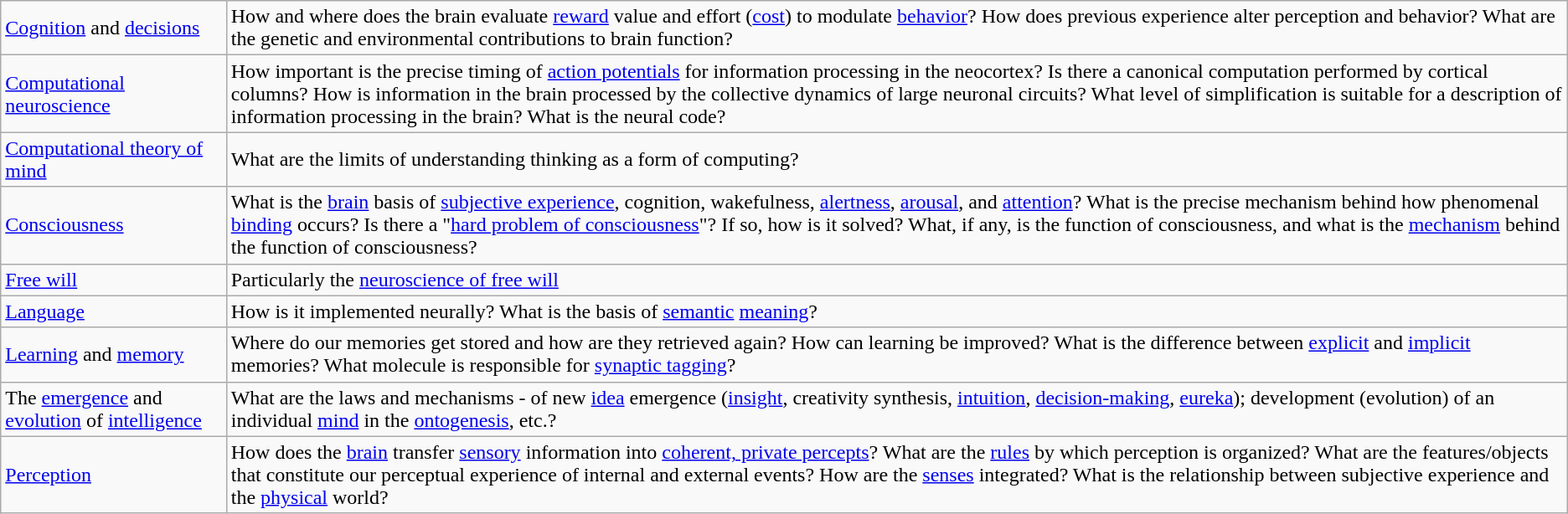<table class="wikitable">
<tr>
<td><a href='#'>Cognition</a> and <a href='#'>decisions</a></td>
<td>How and where does the brain evaluate <a href='#'>reward</a> value and effort (<a href='#'>cost</a>) to modulate <a href='#'>behavior</a>? How does previous experience alter perception and behavior? What are the genetic and environmental contributions to brain function?</td>
</tr>
<tr>
<td><a href='#'>Computational neuroscience</a></td>
<td>How important is the precise timing of <a href='#'>action potentials</a> for information processing in the neocortex? Is there a canonical computation performed by cortical columns? How is information in the brain processed by the collective dynamics of large neuronal circuits? What level of simplification is suitable for a description of information processing in the brain? What is the neural code?</td>
</tr>
<tr>
<td><a href='#'>Computational theory of mind</a></td>
<td>What are the limits of understanding thinking as a form of computing?</td>
</tr>
<tr>
<td><a href='#'>Consciousness</a></td>
<td>What is the <a href='#'>brain</a> basis of <a href='#'>subjective experience</a>, cognition, wakefulness, <a href='#'>alertness</a>, <a href='#'>arousal</a>, and <a href='#'>attention</a>? What is the precise mechanism behind how phenomenal <a href='#'>binding</a> occurs? Is there a "<a href='#'>hard problem of consciousness</a>"? If so, how is it solved? What, if any, is the function of consciousness, and what is the <a href='#'>mechanism</a> behind the function of consciousness?</td>
</tr>
<tr>
<td><a href='#'>Free will</a></td>
<td>Particularly the <a href='#'>neuroscience of free will</a></td>
</tr>
<tr>
<td><a href='#'>Language</a></td>
<td>How is it implemented neurally? What is the basis of <a href='#'>semantic</a> <a href='#'>meaning</a>?</td>
</tr>
<tr>
<td><a href='#'>Learning</a> and <a href='#'>memory</a></td>
<td>Where do our memories get stored and how are they retrieved again? How can learning be improved? What is the difference between <a href='#'>explicit</a> and <a href='#'>implicit</a> memories? What molecule is responsible for <a href='#'>synaptic tagging</a>?</td>
</tr>
<tr>
<td>The <a href='#'>emergence</a> and <a href='#'>evolution</a> of <a href='#'>intelligence</a></td>
<td>What are the laws and mechanisms - of new <a href='#'>idea</a> emergence (<a href='#'>insight</a>, creativity synthesis, <a href='#'>intuition</a>, <a href='#'>decision-making</a>, <a href='#'>eureka</a>); development (evolution) of an individual <a href='#'>mind</a> in the <a href='#'>ontogenesis</a>, etc.?</td>
</tr>
<tr>
<td><a href='#'>Perception</a></td>
<td>How does the <a href='#'>brain</a> transfer <a href='#'>sensory</a> information into <a href='#'>coherent, private percepts</a>? What are the <a href='#'>rules</a> by which perception is organized? What are the features/objects that constitute our perceptual experience of internal and external events? How are the <a href='#'>senses</a> integrated? What is the relationship between subjective experience and the <a href='#'>physical</a> world?</td>
</tr>
</table>
